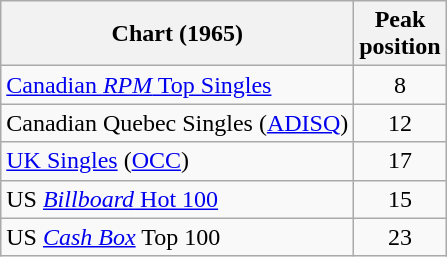<table class="wikitable sortable">
<tr>
<th align="left">Chart (1965)</th>
<th align="left">Peak<br>position</th>
</tr>
<tr>
<td><a href='#'>Canadian <em>RPM</em> Top Singles</a></td>
<td align="center">8</td>
</tr>
<tr>
<td align="left">Canadian Quebec Singles (<a href='#'>ADISQ</a>)</td>
<td align="center">12</td>
</tr>
<tr>
<td align="left"><a href='#'>UK Singles</a> (<a href='#'>OCC</a>)</td>
<td align="center">17</td>
</tr>
<tr>
<td align="left">US <a href='#'><em>Billboard</em> Hot 100</a></td>
<td align="center">15</td>
</tr>
<tr>
<td align="left">US <em><a href='#'>Cash Box</a></em> Top 100</td>
<td align="center">23</td>
</tr>
</table>
